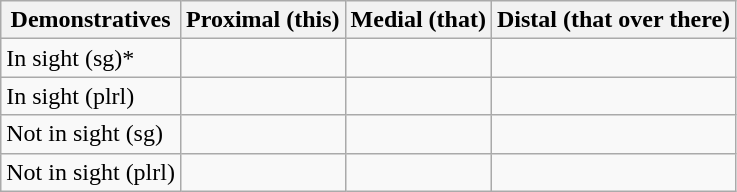<table class="wikitable">
<tr>
<th>Demonstratives</th>
<th>Proximal (this)</th>
<th>Medial (that)</th>
<th>Distal (that over there)</th>
</tr>
<tr>
<td>In sight (sg)*</td>
<td></td>
<td></td>
<td></td>
</tr>
<tr>
<td>In sight (plrl)</td>
<td></td>
<td></td>
<td></td>
</tr>
<tr>
<td>Not in sight (sg)</td>
<td></td>
<td></td>
<td></td>
</tr>
<tr>
<td>Not in sight (plrl)</td>
<td></td>
<td></td>
<td></td>
</tr>
</table>
